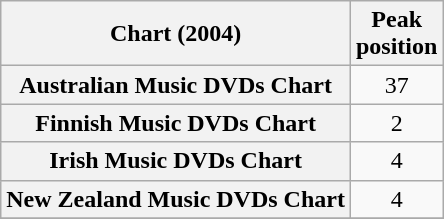<table class="wikitable plainrowheaders sortable" style="text-align:center;" border="1">
<tr>
<th scope="col">Chart (2004)</th>
<th scope="col">Peak<br>position</th>
</tr>
<tr>
<th scope="row">Australian Music DVDs Chart</th>
<td>37</td>
</tr>
<tr>
<th scope="row">Finnish Music DVDs Chart</th>
<td>2</td>
</tr>
<tr>
<th scope="row">Irish Music DVDs Chart</th>
<td>4</td>
</tr>
<tr>
<th scope="row">New Zealand Music DVDs Chart</th>
<td>4</td>
</tr>
<tr>
</tr>
</table>
